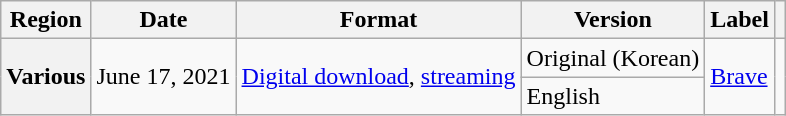<table class="wikitable plainrowheaders">
<tr>
<th>Region</th>
<th>Date</th>
<th>Format</th>
<th>Version</th>
<th>Label</th>
<th></th>
</tr>
<tr>
<th scope="row" rowspan="2">Various</th>
<td rowspan="2">June 17, 2021</td>
<td rowspan="2"><a href='#'>Digital download</a>, <a href='#'>streaming</a></td>
<td>Original (Korean)</td>
<td rowspan="2"><a href='#'>Brave</a></td>
<td rowspan="2"></td>
</tr>
<tr>
<td>English</td>
</tr>
</table>
